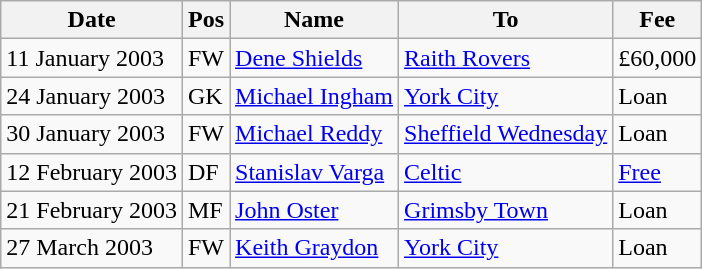<table class="wikitable">
<tr>
<th>Date</th>
<th>Pos</th>
<th>Name</th>
<th>To</th>
<th>Fee</th>
</tr>
<tr>
<td>11 January 2003</td>
<td>FW</td>
<td> <a href='#'>Dene Shields</a></td>
<td> <a href='#'>Raith Rovers</a></td>
<td>£60,000</td>
</tr>
<tr>
<td>24 January 2003</td>
<td>GK</td>
<td> <a href='#'>Michael Ingham</a></td>
<td> <a href='#'>York City</a></td>
<td>Loan</td>
</tr>
<tr>
<td>30 January 2003</td>
<td>FW</td>
<td> <a href='#'>Michael Reddy</a></td>
<td> <a href='#'>Sheffield Wednesday</a></td>
<td>Loan</td>
</tr>
<tr>
<td>12 February 2003</td>
<td>DF</td>
<td> <a href='#'>Stanislav Varga</a></td>
<td> <a href='#'>Celtic</a></td>
<td><a href='#'>Free</a></td>
</tr>
<tr>
<td>21 February 2003</td>
<td>MF</td>
<td> <a href='#'>John Oster</a></td>
<td> <a href='#'>Grimsby Town</a></td>
<td>Loan</td>
</tr>
<tr>
<td>27 March 2003</td>
<td>FW</td>
<td> <a href='#'>Keith Graydon</a></td>
<td> <a href='#'>York City</a></td>
<td>Loan</td>
</tr>
</table>
